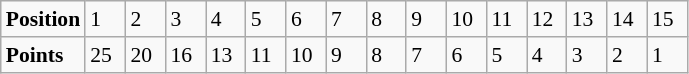<table class="wikitable" style="font-size: 90%;">
<tr>
<td><strong>Position</strong></td>
<td width=20>1</td>
<td width=20>2</td>
<td width=20>3</td>
<td width=20>4</td>
<td width=20>5</td>
<td width=20>6</td>
<td width=20>7</td>
<td width=20>8</td>
<td width=20>9</td>
<td width=20>10</td>
<td width=20>11</td>
<td width=20>12</td>
<td width=20>13</td>
<td width=20>14</td>
<td width=20>15</td>
</tr>
<tr>
<td><strong>Points</strong></td>
<td>25</td>
<td>20</td>
<td>16</td>
<td>13</td>
<td>11</td>
<td>10</td>
<td>9</td>
<td>8</td>
<td>7</td>
<td>6</td>
<td>5</td>
<td>4</td>
<td>3</td>
<td>2</td>
<td>1</td>
</tr>
</table>
